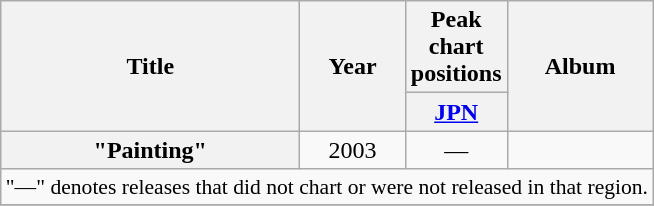<table class="wikitable plainrowheaders" style="text-align:center;">
<tr>
<th rowspan="2" style="width:12em;">Title</th>
<th rowspan="2">Year</th>
<th colspan="1">Peak chart positions</th>
<th rowspan="2">Album</th>
</tr>
<tr>
<th width="30"><a href='#'>JPN</a></th>
</tr>
<tr>
<th scope="row">"Painting"</th>
<td>2003</td>
<td>—</td>
<td></td>
</tr>
<tr>
<td colspan="5" style="font-size:90%;">"—" denotes releases that did not chart or were not released in that region.</td>
</tr>
<tr>
</tr>
</table>
